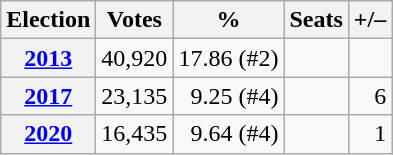<table class=wikitable style=text-align:right>
<tr>
<th>Election</th>
<th>Votes</th>
<th>%</th>
<th>Seats</th>
<th>+/–</th>
</tr>
<tr>
<th><a href='#'>2013</a></th>
<td>40,920</td>
<td>17.86 (#2)</td>
<td></td>
<td></td>
</tr>
<tr>
<th><a href='#'>2017</a></th>
<td>23,135</td>
<td>9.25 (#4)</td>
<td></td>
<td> 6</td>
</tr>
<tr>
<th><a href='#'>2020</a></th>
<td>16,435</td>
<td>9.64 (#4)</td>
<td></td>
<td> 1</td>
</tr>
</table>
